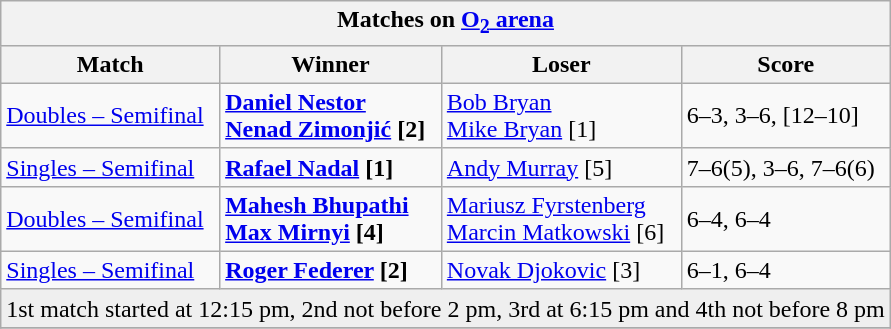<table class="wikitable collapsible uncollapsed">
<tr>
<th colspan=4><strong>Matches on <a href='#'>O<sub>2</sub> arena</a></strong></th>
</tr>
<tr>
<th>Match</th>
<th>Winner</th>
<th>Loser</th>
<th>Score</th>
</tr>
<tr align=left>
<td><a href='#'>Doubles – Semifinal</a></td>
<td><strong> <a href='#'>Daniel Nestor</a> <br>  <a href='#'>Nenad Zimonjić</a> [2]</strong></td>
<td> <a href='#'>Bob Bryan</a> <br>  <a href='#'>Mike Bryan</a> [1]</td>
<td>6–3, 3–6, [12–10]</td>
</tr>
<tr align=left>
<td><a href='#'>Singles – Semifinal</a></td>
<td><strong> <a href='#'>Rafael Nadal</a> [1]</strong></td>
<td> <a href='#'>Andy Murray</a> [5]</td>
<td>7–6(5), 3–6, 7–6(6)</td>
</tr>
<tr align=left>
<td><a href='#'>Doubles – Semifinal</a></td>
<td><strong> <a href='#'>Mahesh Bhupathi</a> <br>  <a href='#'>Max Mirnyi</a> [4]</strong></td>
<td> <a href='#'>Mariusz Fyrstenberg</a> <br>  <a href='#'>Marcin Matkowski</a> [6]</td>
<td>6–4, 6–4</td>
</tr>
<tr align=left>
<td><a href='#'>Singles – Semifinal</a></td>
<td><strong> <a href='#'>Roger Federer</a> [2]</strong></td>
<td> <a href='#'>Novak Djokovic</a> [3]</td>
<td>6–1, 6–4</td>
</tr>
<tr align=center>
<td colspan=4 bgcolor=#efefef>1st match started at 12:15 pm, 2nd not before 2 pm, 3rd at 6:15 pm and 4th not before 8 pm</td>
</tr>
<tr>
</tr>
</table>
